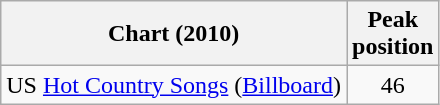<table class="wikitable">
<tr>
<th>Chart (2010)</th>
<th>Peak<br>position</th>
</tr>
<tr>
<td>US <a href='#'>Hot Country Songs</a> (<a href='#'>Billboard</a>)</td>
<td align="center">46</td>
</tr>
</table>
